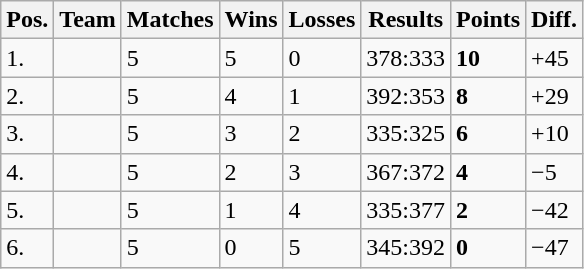<table class="wikitable">
<tr>
<th>Pos.</th>
<th>Team</th>
<th>Matches</th>
<th>Wins</th>
<th>Losses</th>
<th>Results</th>
<th>Points</th>
<th>Diff.</th>
</tr>
<tr>
<td>1.</td>
<td></td>
<td>5</td>
<td>5</td>
<td>0</td>
<td>378:333</td>
<td><strong>10</strong></td>
<td>+45</td>
</tr>
<tr>
<td>2.</td>
<td></td>
<td>5</td>
<td>4</td>
<td>1</td>
<td>392:353</td>
<td><strong>8</strong></td>
<td>+29</td>
</tr>
<tr>
<td>3.</td>
<td></td>
<td>5</td>
<td>3</td>
<td>2</td>
<td>335:325</td>
<td><strong>6</strong></td>
<td>+10</td>
</tr>
<tr>
<td>4.</td>
<td></td>
<td>5</td>
<td>2</td>
<td>3</td>
<td>367:372</td>
<td><strong>4</strong></td>
<td>−5</td>
</tr>
<tr>
<td>5.</td>
<td></td>
<td>5</td>
<td>1</td>
<td>4</td>
<td>335:377</td>
<td><strong>2</strong></td>
<td>−42</td>
</tr>
<tr>
<td>6.</td>
<td></td>
<td>5</td>
<td>0</td>
<td>5</td>
<td>345:392</td>
<td><strong>0</strong></td>
<td>−47</td>
</tr>
</table>
